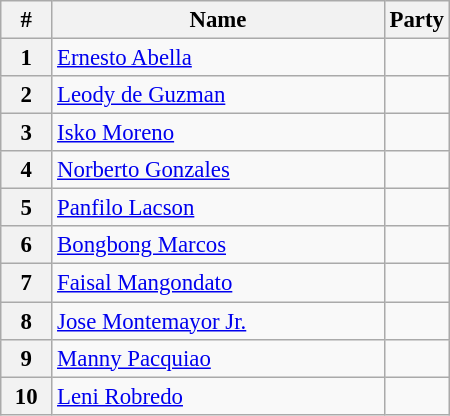<table class=wikitable width=300px style="font-size:95%;">
<tr>
<th width=30px>#</th>
<th width=250px>Name</th>
<th colspan=2>Party</th>
</tr>
<tr>
<th>1</th>
<td><a href='#'>Ernesto Abella</a></td>
<td></td>
</tr>
<tr>
<th>2</th>
<td><a href='#'>Leody de Guzman</a></td>
<td></td>
</tr>
<tr>
<th>3</th>
<td><a href='#'>Isko Moreno</a></td>
<td></td>
</tr>
<tr>
<th>4</th>
<td><a href='#'>Norberto Gonzales</a></td>
<td></td>
</tr>
<tr>
<th>5</th>
<td><a href='#'>Panfilo Lacson</a></td>
<td></td>
</tr>
<tr>
<th>6</th>
<td><a href='#'>Bongbong Marcos</a></td>
<td></td>
</tr>
<tr>
<th>7</th>
<td><a href='#'>Faisal Mangondato</a></td>
<td></td>
</tr>
<tr>
<th>8</th>
<td><a href='#'>Jose Montemayor Jr.</a></td>
<td></td>
</tr>
<tr>
<th>9</th>
<td><a href='#'>Manny Pacquiao</a></td>
<td></td>
</tr>
<tr>
<th>10</th>
<td><a href='#'>Leni Robredo</a></td>
<td></td>
</tr>
</table>
